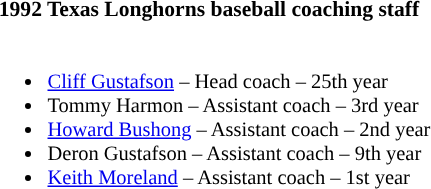<table class="toccolours" style="border-collapse:collapse; font-size:90%;">
<tr>
<th colspan=9>1992 Texas Longhorns baseball coaching staff</th>
</tr>
<tr>
<td style="text-align: left;font-size: 95%;" valign="top"><br><ul><li><a href='#'>Cliff Gustafson</a> – Head coach – 25th year</li><li>Tommy Harmon – Assistant coach – 3rd year</li><li><a href='#'>Howard Bushong</a> – Assistant coach – 2nd year</li><li>Deron Gustafson – Assistant coach – 9th year</li><li><a href='#'>Keith Moreland</a> – Assistant coach – 1st year</li></ul></td>
</tr>
</table>
